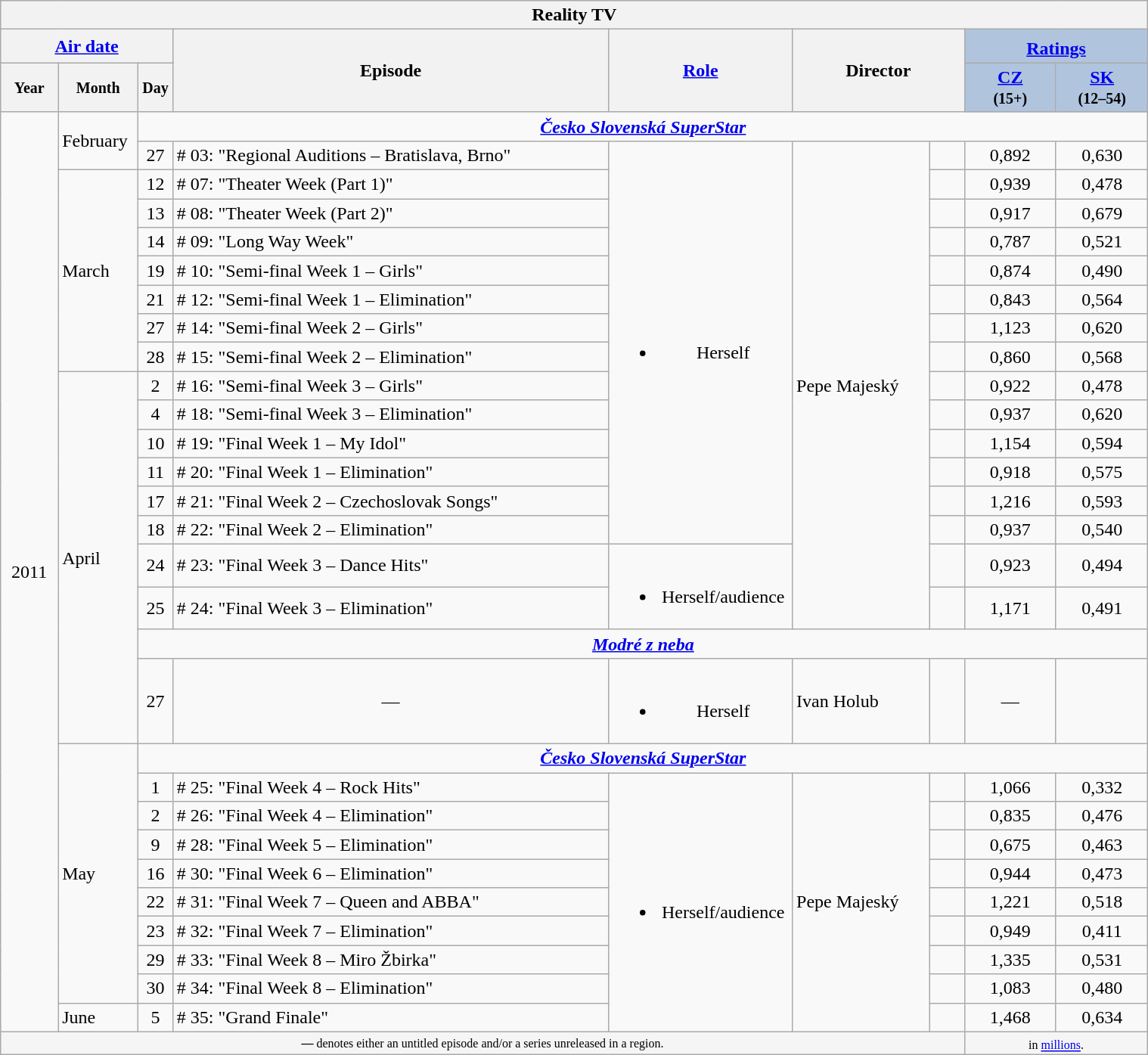<table class="wikitable" style="text-align:center;">
<tr>
<th colspan="9" width=88%>Reality TV</th>
</tr>
<tr>
<th colspan="3" width=15%><a href='#'>Air date</a></th>
<th rowspan="2" width=38%>Episode</th>
<th rowspan="2" width=16%><a href='#'>Role</a></th>
<th colspan="2" rowspan="2" width=15%>Director</th>
<th colspan="2" width=16% style="background:#B0C4DE;"><a href='#'>Ratings</a><sup><strong></strong></sup></th>
</tr>
<tr>
<th width=5%><small>Year</small></th>
<th width=7%><small>Month</small></th>
<th width=3%><small>Day</small></th>
<th width=8% style="background:#B0C4DE;"><a href='#'>CZ</a><br><small>(15+)</small></th>
<th width=8% style="background:#B0C4DE;"><a href='#'>SK</a><br><small>(12–54)</small></th>
</tr>
<tr>
<td rowspan="29">2011</td>
<td align="left" rowspan="2">February</td>
<td colspan="7"><strong><em><a href='#'>Česko Slovenská SuperStar</a></em></strong></td>
</tr>
<tr>
<td>27</td>
<td align="left"># 03: "Regional Auditions – Bratislava, Brno"</td>
<td rowspan="14"><br><ul><li>Herself</li></ul></td>
<td align="left" rowspan="16">Pepe Majeský</td>
<td width=3%></td>
<td>0,892</td>
<td>0,630</td>
</tr>
<tr>
<td align="left" rowspan="7">March</td>
<td>12</td>
<td align="left"># 07: "Theater Week (Part 1)"</td>
<td width=3%></td>
<td>0,939</td>
<td>0,478</td>
</tr>
<tr>
<td>13</td>
<td align="left"># 08: "Theater Week (Part 2)"</td>
<td width=3%></td>
<td>0,917</td>
<td>0,679</td>
</tr>
<tr>
<td>14</td>
<td align="left"># 09: "Long Way Week"</td>
<td width=3%></td>
<td>0,787</td>
<td>0,521</td>
</tr>
<tr>
<td>19</td>
<td align="left"># 10: "Semi-final Week 1 – Girls"</td>
<td width=3%></td>
<td>0,874</td>
<td>0,490</td>
</tr>
<tr>
<td>21</td>
<td align="left"># 12: "Semi-final Week 1 – Elimination"</td>
<td width=3%></td>
<td>0,843</td>
<td>0,564</td>
</tr>
<tr>
<td>27</td>
<td align="left"># 14: "Semi-final Week 2 – Girls"</td>
<td width=3%></td>
<td>1,123</td>
<td>0,620</td>
</tr>
<tr>
<td>28</td>
<td align="left"># 15: "Semi-final Week 2 – Elimination"</td>
<td width=3%></td>
<td>0,860</td>
<td>0,568</td>
</tr>
<tr>
<td align="left" rowspan="10">April</td>
<td>2</td>
<td align="left"># 16: "Semi-final Week 3 – Girls"</td>
<td width=3%></td>
<td>0,922</td>
<td>0,478</td>
</tr>
<tr>
<td>4</td>
<td align="left"># 18: "Semi-final Week 3 – Elimination"</td>
<td width=3%></td>
<td>0,937</td>
<td>0,620</td>
</tr>
<tr>
<td>10</td>
<td align="left"># 19: "Final Week 1 – My Idol"</td>
<td width=3%></td>
<td>1,154</td>
<td>0,594</td>
</tr>
<tr>
<td>11</td>
<td align="left"># 20: "Final Week 1 – Elimination"</td>
<td width=3%></td>
<td>0,918</td>
<td>0,575</td>
</tr>
<tr>
<td>17</td>
<td align="left"># 21: "Final Week 2 – Czechoslovak Songs"</td>
<td width=3%></td>
<td>1,216</td>
<td>0,593</td>
</tr>
<tr>
<td>18</td>
<td align="left"># 22: "Final Week 2 – Elimination"</td>
<td width=3%></td>
<td>0,937</td>
<td>0,540</td>
</tr>
<tr>
<td>24</td>
<td align="left"># 23: "Final Week 3 – Dance Hits"</td>
<td rowspan="2"><br><ul><li>Herself/audience</li></ul></td>
<td width=3%></td>
<td>0,923</td>
<td>0,494</td>
</tr>
<tr>
<td>25</td>
<td align="left"># 24: "Final Week 3 – Elimination"</td>
<td width=3%></td>
<td>1,171</td>
<td>0,491</td>
</tr>
<tr>
<td colspan="7"><strong><em><a href='#'>Modré z neba</a></em></strong></td>
</tr>
<tr>
<td>27</td>
<td>—</td>
<td><br><ul><li>Herself</li></ul></td>
<td align="left">Ivan Holub</td>
<td width=3%></td>
<td>—</td>
<td></td>
</tr>
<tr>
<td align="left" rowspan="9">May</td>
<td colspan="7"><strong><em><a href='#'>Česko Slovenská SuperStar</a></em></strong></td>
</tr>
<tr>
<td>1</td>
<td align="left"># 25: "Final Week 4 – Rock Hits"</td>
<td rowspan="9"><br><ul><li>Herself/audience</li></ul></td>
<td align="left" rowspan="9">Pepe Majeský</td>
<td width=3%></td>
<td>1,066</td>
<td>0,332</td>
</tr>
<tr>
<td>2</td>
<td align="left"># 26: "Final Week 4 – Elimination"</td>
<td width=3%></td>
<td>0,835</td>
<td>0,476</td>
</tr>
<tr>
<td>9</td>
<td align="left"># 28: "Final Week 5 – Elimination"</td>
<td width=3%></td>
<td>0,675</td>
<td>0,463</td>
</tr>
<tr>
<td>16</td>
<td align="left"># 30: "Final Week 6 – Elimination"</td>
<td width=3%></td>
<td>0,944</td>
<td>0,473</td>
</tr>
<tr>
<td>22</td>
<td align="left"># 31: "Final Week 7 – Queen and ABBA"</td>
<td width=3%></td>
<td>1,221</td>
<td>0,518</td>
</tr>
<tr>
<td>23</td>
<td align="left"># 32: "Final Week 7 – Elimination"</td>
<td width=3%></td>
<td>0,949</td>
<td>0,411</td>
</tr>
<tr>
<td>29</td>
<td align="left"># 33: "Final Week 8 – Miro Žbirka"</td>
<td width=3%></td>
<td>1,335</td>
<td>0,531</td>
</tr>
<tr>
<td>30</td>
<td align="left"># 34: "Final Week 8 – Elimination"</td>
<td width=3%></td>
<td>1,083</td>
<td>0,480</td>
</tr>
<tr>
<td align="left">June</td>
<td>5</td>
<td align="left"># 35: "Grand Finale"</td>
<td width=3%></td>
<td>1,468</td>
<td>0,634</td>
</tr>
<tr>
<td colspan="7" width=84% style="background:whitesmoke; font-size: 8pt"><strong>—</strong> denotes either an untitled episode and/or a series unreleased in a region.</td>
<td colspan="2" width=16% style="background:whitesmoke; font-size: 8pt"><sup><strong></strong></sup> in <a href='#'>millions</a>.</td>
</tr>
</table>
